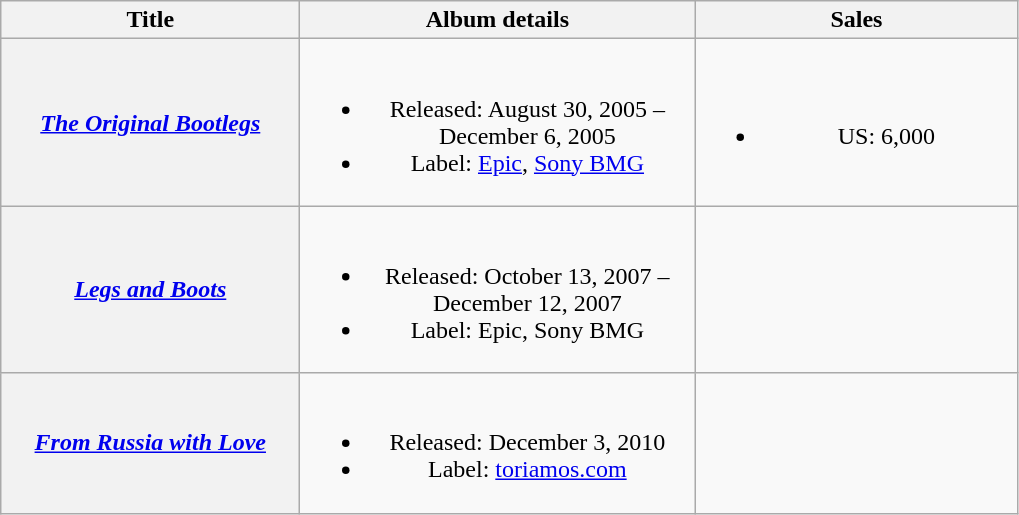<table class="wikitable plainrowheaders" style="text-align:center;">
<tr>
<th scope="col" style="width:12em;">Title</th>
<th scope="col" style="width:16em;">Album details</th>
<th scope="col" style="width:13em;">Sales</th>
</tr>
<tr>
<th scope="row"><em><a href='#'>The Original Bootlegs</a></em></th>
<td><br><ul><li>Released: August 30, 2005 – December 6, 2005</li><li>Label: <a href='#'>Epic</a>, <a href='#'>Sony BMG</a></li></ul></td>
<td><br><ul><li>US: 6,000</li></ul></td>
</tr>
<tr>
<th scope="row"><em><a href='#'>Legs and Boots</a></em></th>
<td><br><ul><li>Released: October 13, 2007 – December 12, 2007</li><li>Label: Epic, Sony BMG</li></ul></td>
<td></td>
</tr>
<tr>
<th scope="row"><em><a href='#'>From Russia with Love</a></em></th>
<td><br><ul><li>Released: December 3, 2010</li><li>Label: <a href='#'>toriamos.com</a></li></ul></td>
<td></td>
</tr>
</table>
